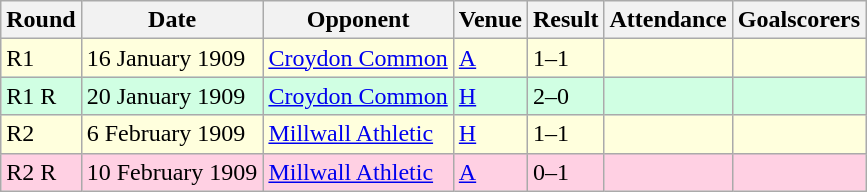<table class="wikitable">
<tr>
<th>Round</th>
<th>Date</th>
<th>Opponent</th>
<th>Venue</th>
<th>Result</th>
<th>Attendance</th>
<th>Goalscorers</th>
</tr>
<tr style="background:#ffffdd;">
<td>R1</td>
<td>16 January 1909</td>
<td><a href='#'>Croydon Common</a></td>
<td><a href='#'>A</a></td>
<td>1–1</td>
<td></td>
<td></td>
</tr>
<tr style="background:#d0ffe3;">
<td>R1 R</td>
<td>20 January 1909</td>
<td><a href='#'>Croydon Common</a></td>
<td><a href='#'>H</a></td>
<td>2–0</td>
<td></td>
<td></td>
</tr>
<tr style="background:#ffffdd;">
<td>R2</td>
<td>6 February 1909</td>
<td><a href='#'>Millwall Athletic</a></td>
<td><a href='#'>H</a></td>
<td>1–1</td>
<td></td>
<td></td>
</tr>
<tr style="background:#ffd0e3;">
<td>R2 R</td>
<td>10 February 1909</td>
<td><a href='#'>Millwall Athletic</a></td>
<td><a href='#'>A</a></td>
<td>0–1</td>
<td></td>
<td></td>
</tr>
</table>
